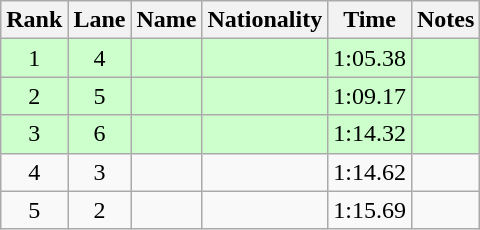<table class="wikitable sortable" style="text-align:center">
<tr>
<th>Rank</th>
<th>Lane</th>
<th>Name</th>
<th>Nationality</th>
<th>Time</th>
<th>Notes</th>
</tr>
<tr bgcolor=ccffcc>
<td>1</td>
<td>4</td>
<td align=left></td>
<td align=left></td>
<td>1:05.38</td>
<td><strong></strong></td>
</tr>
<tr bgcolor=ccffcc>
<td>2</td>
<td>5</td>
<td align=left></td>
<td align=left></td>
<td>1:09.17</td>
<td><strong></strong></td>
</tr>
<tr bgcolor=ccffcc>
<td>3</td>
<td>6</td>
<td align=left></td>
<td align=left></td>
<td>1:14.32</td>
<td><strong></strong></td>
</tr>
<tr>
<td>4</td>
<td>3</td>
<td align=left></td>
<td align=left></td>
<td>1:14.62</td>
<td></td>
</tr>
<tr>
<td>5</td>
<td>2</td>
<td align=left></td>
<td align=left></td>
<td>1:15.69</td>
<td></td>
</tr>
</table>
